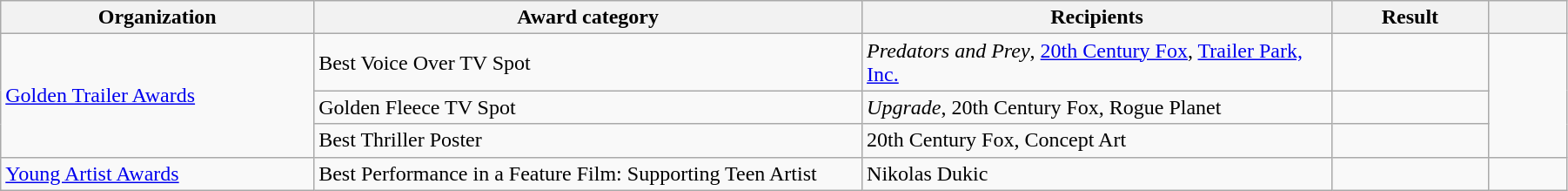<table class="wikitable" width="95%" cellpadding="5">
<tr>
<th width="20%">Organization</th>
<th width="35%">Award category</th>
<th width="30%">Recipients</th>
<th width="10%">Result</th>
<th width="5%"></th>
</tr>
<tr>
<td rowspan="3"><a href='#'>Golden Trailer Awards</a></td>
<td>Best Voice Over TV Spot</td>
<td><em>Predators and Prey</em>, <a href='#'>20th Century Fox</a>, <a href='#'>Trailer Park, Inc.</a></td>
<td></td>
<td rowspan="3" style="text-align:center;"></td>
</tr>
<tr>
<td>Golden Fleece TV Spot</td>
<td><em>Upgrade</em>, 20th Century Fox, Rogue Planet</td>
<td></td>
</tr>
<tr>
<td>Best Thriller Poster</td>
<td>20th Century Fox, Concept Art</td>
<td></td>
</tr>
<tr>
<td><a href='#'>Young Artist Awards</a></td>
<td>Best Performance in a Feature Film: Supporting Teen Artist</td>
<td>Nikolas Dukic</td>
<td></td>
<td style="text-align:center;"></td>
</tr>
</table>
